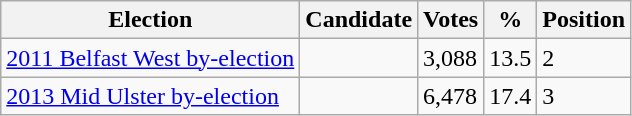<table class="wikitable sortable">
<tr>
<th>Election</th>
<th>Candidate</th>
<th>Votes</th>
<th>%</th>
<th>Position</th>
</tr>
<tr>
<td><a href='#'>2011 Belfast West by-election</a></td>
<td></td>
<td>3,088</td>
<td>13.5</td>
<td>2</td>
</tr>
<tr>
<td><a href='#'>2013 Mid Ulster by-election</a></td>
<td></td>
<td>6,478</td>
<td>17.4</td>
<td>3</td>
</tr>
</table>
